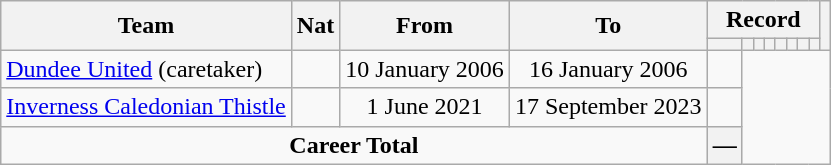<table class="wikitable" style="text-align: center">
<tr>
<th rowspan="2">Team</th>
<th rowspan="2">Nat</th>
<th rowspan="2">From</th>
<th rowspan="2">To</th>
<th colspan="8">Record</th>
<th rowspan=2></th>
</tr>
<tr>
<th></th>
<th></th>
<th></th>
<th></th>
<th></th>
<th></th>
<th></th>
<th></th>
</tr>
<tr>
<td align="left"><a href='#'>Dundee United</a> (caretaker)</td>
<td align="center"></td>
<td align="center">10 January 2006</td>
<td align="center">16 January 2006<br></td>
<td></td>
</tr>
<tr>
<td align="left"><a href='#'>Inverness Caledonian Thistle</a></td>
<td align="center"></td>
<td align="center">1 June 2021</td>
<td align="center">17 September 2023<br></td>
<td></td>
</tr>
<tr>
<td colspan=4><strong>Career Total</strong><br></td>
<th>—</th>
</tr>
</table>
